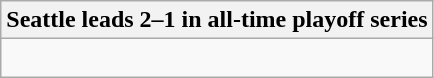<table class="wikitable collapsible collapsed">
<tr>
<th>Seattle leads 2–1 in all-time playoff series</th>
</tr>
<tr>
<td><br>

</td>
</tr>
</table>
